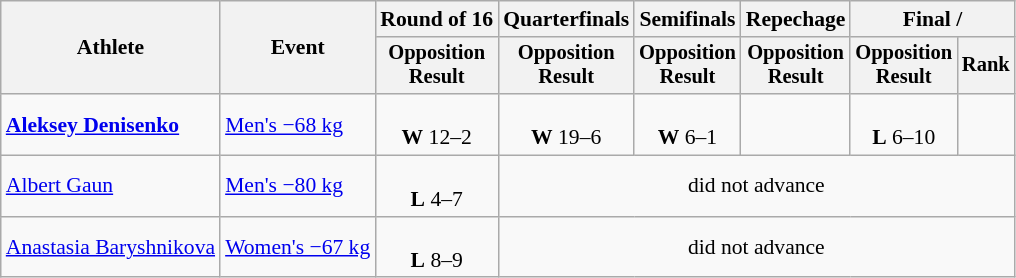<table class="wikitable" style="font-size:90%">
<tr>
<th rowspan="2">Athlete</th>
<th rowspan="2">Event</th>
<th>Round of 16</th>
<th>Quarterfinals</th>
<th>Semifinals</th>
<th>Repechage</th>
<th colspan=2>Final / </th>
</tr>
<tr style="font-size:95%">
<th>Opposition<br>Result</th>
<th>Opposition<br>Result</th>
<th>Opposition<br>Result</th>
<th>Opposition<br>Result</th>
<th>Opposition<br>Result</th>
<th>Rank</th>
</tr>
<tr align=center>
<td align=left><strong><a href='#'>Aleksey Denisenko</a></strong></td>
<td align=left><a href='#'>Men's −68 kg</a></td>
<td><br><strong>W</strong> 12–2</td>
<td><br><strong>W</strong> 19–6 </td>
<td><br><strong>W</strong> 6–1</td>
<td></td>
<td><br><strong>L</strong> 6–10</td>
<td></td>
</tr>
<tr align=center>
<td align=left><a href='#'>Albert Gaun</a></td>
<td align=left><a href='#'>Men's −80 kg</a></td>
<td><br><strong>L</strong> 4–7</td>
<td colspan=5>did not advance</td>
</tr>
<tr align=center>
<td align=left><a href='#'>Anastasia Baryshnikova</a></td>
<td align=left><a href='#'>Women's −67 kg</a></td>
<td><br><strong>L</strong> 8–9</td>
<td colspan=5>did not advance</td>
</tr>
</table>
